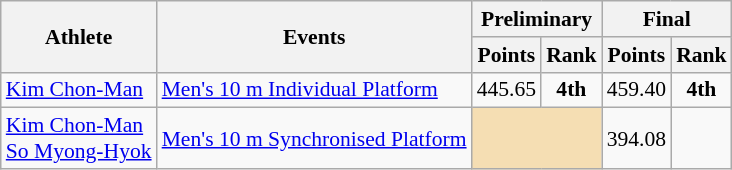<table class=wikitable style="font-size:90%">
<tr>
<th rowspan=2>Athlete</th>
<th rowspan=2>Events</th>
<th colspan=2>Preliminary</th>
<th colspan=2>Final</th>
</tr>
<tr>
<th>Points</th>
<th>Rank</th>
<th>Points</th>
<th>Rank</th>
</tr>
<tr>
<td><a href='#'>Kim Chon-Man</a></td>
<td><a href='#'>Men's 10 m Individual Platform</a></td>
<td align=center>445.65</td>
<td align=center><strong>4th</strong></td>
<td align=center>459.40</td>
<td align=center><strong>4th</strong></td>
</tr>
<tr>
<td><a href='#'>Kim Chon-Man</a><br><a href='#'>So Myong-Hyok</a></td>
<td><a href='#'>Men's 10 m Synchronised Platform</a></td>
<td colspan="2" style="background:wheat;"></td>
<td align=center>394.08</td>
<td align=center></td>
</tr>
</table>
